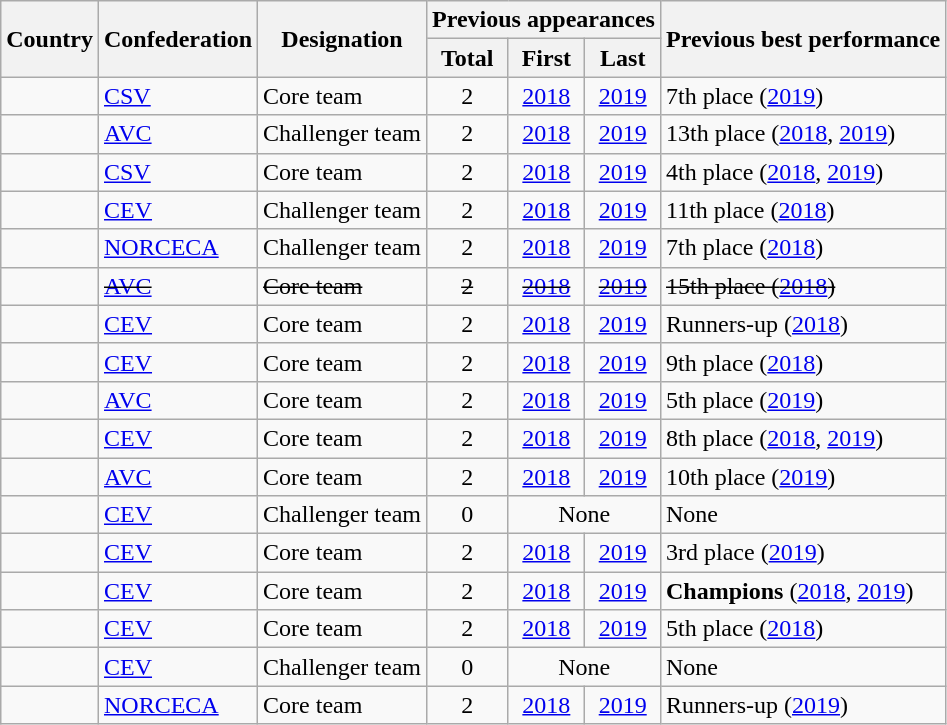<table class="wikitable sortable">
<tr>
<th rowspan=2>Country</th>
<th rowspan=2>Confederation</th>
<th rowspan=2>Designation</th>
<th colspan=3>Previous appearances</th>
<th rowspan=2>Previous best performance</th>
</tr>
<tr>
<th>Total</th>
<th>First</th>
<th>Last</th>
</tr>
<tr>
<td></td>
<td><a href='#'>CSV</a></td>
<td>Core team</td>
<td style="text-align:center">2</td>
<td style="text-align:center"><a href='#'>2018</a></td>
<td style="text-align:center"><a href='#'>2019</a></td>
<td>7th place (<a href='#'>2019</a>)</td>
</tr>
<tr>
<td></td>
<td><a href='#'>AVC</a></td>
<td>Challenger team</td>
<td style="text-align:center">2</td>
<td style="text-align:center"><a href='#'>2018</a></td>
<td style="text-align:center"><a href='#'>2019</a></td>
<td>13th place (<a href='#'>2018</a>, <a href='#'>2019</a>)</td>
</tr>
<tr>
<td></td>
<td><a href='#'>CSV</a></td>
<td>Core team</td>
<td style="text-align:center">2</td>
<td style="text-align:center"><a href='#'>2018</a></td>
<td style="text-align:center"><a href='#'>2019</a></td>
<td>4th place (<a href='#'>2018</a>, <a href='#'>2019</a>)</td>
</tr>
<tr>
<td></td>
<td><a href='#'>CEV</a></td>
<td>Challenger team</td>
<td style="text-align:center">2</td>
<td style="text-align:center"><a href='#'>2018</a></td>
<td style="text-align:center"><a href='#'>2019</a></td>
<td>11th place (<a href='#'>2018</a>)</td>
</tr>
<tr>
<td></td>
<td><a href='#'>NORCECA</a></td>
<td>Challenger team</td>
<td style="text-align:center">2</td>
<td style="text-align:center"><a href='#'>2018</a></td>
<td style="text-align:center"><a href='#'>2019</a></td>
<td>7th place (<a href='#'>2018</a>)</td>
</tr>
<tr>
<td><s></s></td>
<td><s><a href='#'>AVC</a></s></td>
<td><s>Core team</s></td>
<td style="text-align:center"><s>2</s></td>
<td style="text-align:center"><s><a href='#'>2018</a></s></td>
<td style="text-align:center"><s><a href='#'>2019</a></s></td>
<td><s>15th place (<a href='#'>2018</a>)</s></td>
</tr>
<tr>
<td></td>
<td><a href='#'>CEV</a></td>
<td>Core team</td>
<td style="text-align:center">2</td>
<td style="text-align:center"><a href='#'>2018</a></td>
<td style="text-align:center"><a href='#'>2019</a></td>
<td>Runners-up (<a href='#'>2018</a>)</td>
</tr>
<tr>
<td></td>
<td><a href='#'>CEV</a></td>
<td>Core team</td>
<td style="text-align:center">2</td>
<td style="text-align:center"><a href='#'>2018</a></td>
<td style="text-align:center"><a href='#'>2019</a></td>
<td>9th place (<a href='#'>2018</a>)</td>
</tr>
<tr>
<td></td>
<td><a href='#'>AVC</a></td>
<td>Core team</td>
<td style="text-align:center">2</td>
<td style="text-align:center"><a href='#'>2018</a></td>
<td style="text-align:center"><a href='#'>2019</a></td>
<td>5th place (<a href='#'>2019</a>)</td>
</tr>
<tr>
<td></td>
<td><a href='#'>CEV</a></td>
<td>Core team</td>
<td style="text-align:center">2</td>
<td style="text-align:center"><a href='#'>2018</a></td>
<td style="text-align:center"><a href='#'>2019</a></td>
<td>8th place (<a href='#'>2018</a>, <a href='#'>2019</a>)</td>
</tr>
<tr>
<td></td>
<td><a href='#'>AVC</a></td>
<td>Core team</td>
<td style="text-align:center">2</td>
<td style="text-align:center"><a href='#'>2018</a></td>
<td style="text-align:center"><a href='#'>2019</a></td>
<td>10th place (<a href='#'>2019</a>)</td>
</tr>
<tr>
<td></td>
<td><a href='#'>CEV</a></td>
<td>Challenger team</td>
<td style="text-align:center">0</td>
<td colspan=2 style="text-align:center">None</td>
<td>None</td>
</tr>
<tr>
<td></td>
<td><a href='#'>CEV</a></td>
<td>Core team</td>
<td style="text-align:center">2</td>
<td style="text-align:center"><a href='#'>2018</a></td>
<td style="text-align:center"><a href='#'>2019</a></td>
<td>3rd place (<a href='#'>2019</a>)</td>
</tr>
<tr>
<td></td>
<td><a href='#'>CEV</a></td>
<td>Core team</td>
<td style="text-align:center">2</td>
<td style="text-align:center"><a href='#'>2018</a></td>
<td style="text-align:center"><a href='#'>2019</a></td>
<td><strong>Champions</strong> (<a href='#'>2018</a>, <a href='#'>2019</a>)</td>
</tr>
<tr>
<td></td>
<td><a href='#'>CEV</a></td>
<td>Core team</td>
<td style="text-align:center">2</td>
<td style="text-align:center"><a href='#'>2018</a></td>
<td style="text-align:center"><a href='#'>2019</a></td>
<td>5th place (<a href='#'>2018</a>)</td>
</tr>
<tr>
<td></td>
<td><a href='#'>CEV</a></td>
<td>Challenger team</td>
<td style="text-align:center">0</td>
<td colspan=2 style="text-align:center">None</td>
<td>None</td>
</tr>
<tr>
<td></td>
<td><a href='#'>NORCECA</a></td>
<td>Core team</td>
<td style="text-align:center">2</td>
<td style="text-align:center"><a href='#'>2018</a></td>
<td style="text-align:center"><a href='#'>2019</a></td>
<td>Runners-up (<a href='#'>2019</a>)</td>
</tr>
</table>
